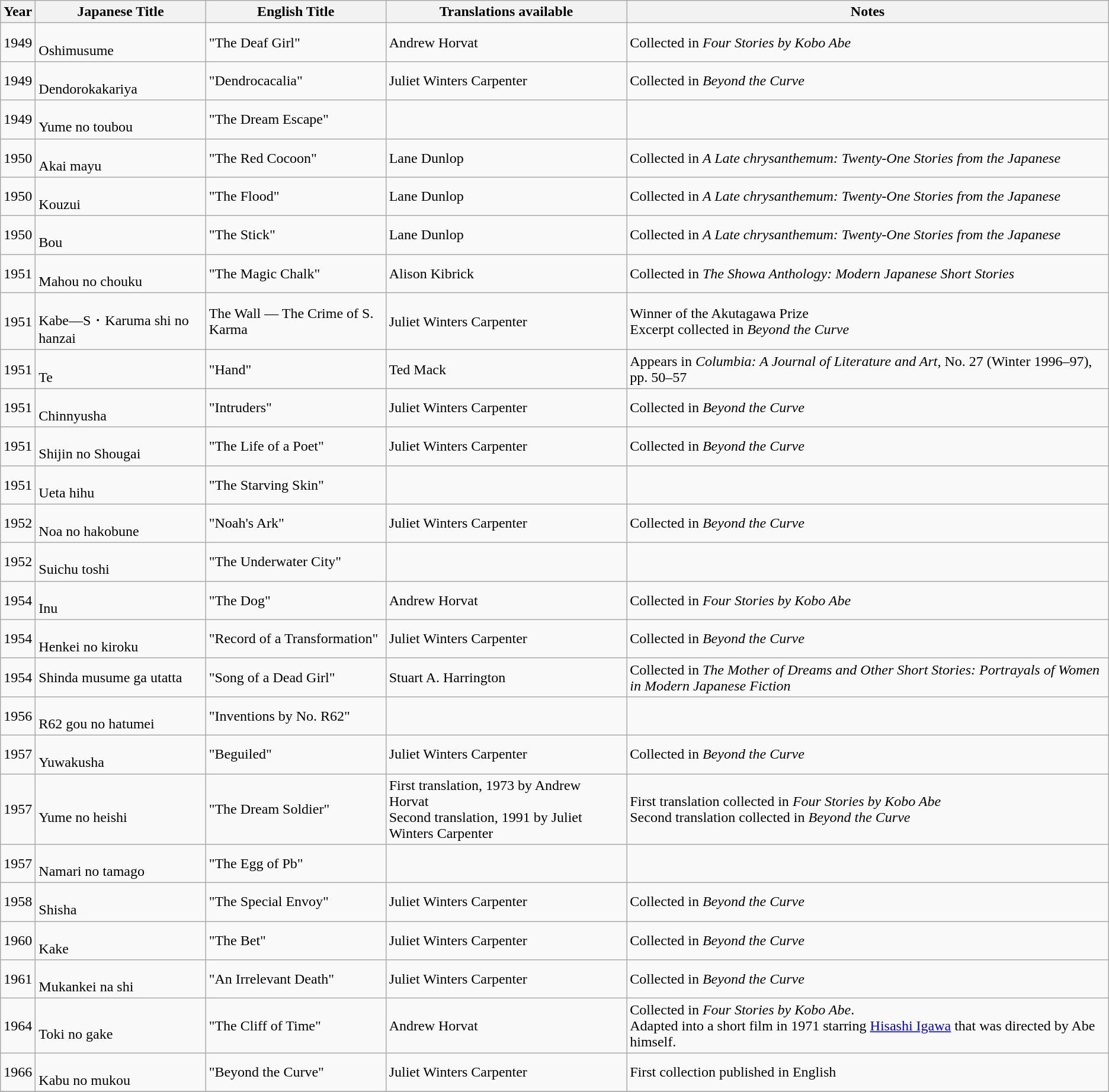<table class="wikitable">
<tr>
<th>Year</th>
<th>Japanese Title</th>
<th>English Title</th>
<th>Translations available</th>
<th>Notes</th>
</tr>
<tr>
<td>1949</td>
<td><br>Oshimusume</td>
<td>"The Deaf Girl"</td>
<td>Andrew Horvat</td>
<td>Collected in <em>Four Stories by Kobo Abe</em></td>
</tr>
<tr>
<td>1949</td>
<td><br>Dendorokakariya</td>
<td>"Dendrocacalia"</td>
<td>Juliet Winters Carpenter</td>
<td>Collected in <em>Beyond the Curve</em></td>
</tr>
<tr>
<td>1949</td>
<td><br>Yume no toubou</td>
<td>"The Dream Escape"</td>
<td></td>
<td></td>
</tr>
<tr>
<td>1950</td>
<td><br>Akai mayu</td>
<td>"The Red Cocoon"</td>
<td>Lane Dunlop</td>
<td>Collected in <em>A Late chrysanthemum: Twenty-One Stories from the Japanese</em></td>
</tr>
<tr>
<td>1950</td>
<td><br>Kouzui</td>
<td>"The Flood"</td>
<td>Lane Dunlop</td>
<td>Collected in <em>A Late chrysanthemum: Twenty-One Stories from the Japanese</em></td>
</tr>
<tr>
<td>1950</td>
<td><br>Bou</td>
<td>"The Stick"</td>
<td>Lane Dunlop</td>
<td>Collected in <em>A Late chrysanthemum: Twenty-One Stories from the Japanese</em></td>
</tr>
<tr>
<td>1951</td>
<td><br>Mahou no chouku</td>
<td>"The Magic Chalk"</td>
<td>Alison Kibrick</td>
<td>Collected in <em>The Showa Anthology: Modern Japanese Short Stories</em></td>
</tr>
<tr>
<td>1951</td>
<td><br>Kabe―S・Karuma shi no hanzai</td>
<td>The Wall ― The Crime of S. Karma</td>
<td>Juliet Winters Carpenter</td>
<td>Winner of the Akutagawa Prize<br>Excerpt collected in <em>Beyond the Curve</em></td>
</tr>
<tr>
<td>1951</td>
<td><br>Te</td>
<td>"Hand"</td>
<td>Ted Mack</td>
<td>Appears in <em>Columbia: A Journal of Literature and Art,</em> No. 27 (Winter 1996–97), pp. 50–57</td>
</tr>
<tr>
<td>1951</td>
<td><br>Chinnyusha</td>
<td>"Intruders"</td>
<td>Juliet Winters Carpenter</td>
<td>Collected in <em>Beyond the Curve</em></td>
</tr>
<tr>
<td>1951</td>
<td><br>Shijin no Shougai</td>
<td>"The Life of a Poet"</td>
<td>Juliet Winters Carpenter</td>
<td>Collected in <em>Beyond the Curve</em></td>
</tr>
<tr>
<td>1951</td>
<td><br>Ueta hihu</td>
<td>"The Starving Skin"</td>
<td></td>
<td></td>
</tr>
<tr>
<td>1952</td>
<td><br>Noa no hakobune</td>
<td>"Noah's Ark"</td>
<td>Juliet Winters Carpenter</td>
<td>Collected in <em>Beyond the Curve</em></td>
</tr>
<tr>
<td>1952</td>
<td><br>Suichu toshi</td>
<td>"The Underwater City"</td>
<td></td>
<td></td>
</tr>
<tr>
<td>1954</td>
<td><br>Inu</td>
<td>"The Dog"</td>
<td>Andrew Horvat</td>
<td>Collected in <em>Four Stories by Kobo Abe</em></td>
</tr>
<tr>
<td>1954</td>
<td><br>Henkei no kiroku</td>
<td>"Record of a Transformation"</td>
<td>Juliet Winters Carpenter</td>
<td>Collected in <em>Beyond the Curve</em></td>
</tr>
<tr>
<td>1954</td>
<td>Shinda musume ga utatta</td>
<td>"Song of a Dead Girl"</td>
<td>Stuart A. Harrington</td>
<td>Collected in <em>The Mother of Dreams and Other Short Stories: Portrayals of Women in Modern Japanese Fiction</em></td>
</tr>
<tr>
<td>1956</td>
<td><br>R62 gou no hatumei</td>
<td>"Inventions by No. R62"</td>
<td></td>
<td></td>
</tr>
<tr>
<td>1957</td>
<td><br>Yuwakusha</td>
<td>"Beguiled"</td>
<td>Juliet Winters Carpenter</td>
<td>Collected in <em>Beyond the Curve</em></td>
</tr>
<tr>
<td>1957</td>
<td><br>Yume no heishi</td>
<td>"The Dream Soldier"</td>
<td>First translation, 1973 by Andrew Horvat<br>Second translation, 1991 by Juliet Winters Carpenter</td>
<td>First translation collected in <em>Four Stories by Kobo Abe</em><br>Second translation collected in <em>Beyond the Curve</em></td>
</tr>
<tr>
<td>1957</td>
<td><br>Namari no tamago</td>
<td>"The Egg of Pb"</td>
<td></td>
<td></td>
</tr>
<tr>
<td>1958</td>
<td><br>Shisha</td>
<td>"The Special Envoy"</td>
<td>Juliet Winters Carpenter</td>
<td>Collected in <em>Beyond the Curve</em></td>
</tr>
<tr>
<td>1960</td>
<td><br>Kake</td>
<td>"The Bet"</td>
<td>Juliet Winters Carpenter</td>
<td>Collected in <em>Beyond the Curve</em></td>
</tr>
<tr>
<td>1961</td>
<td><br>Mukankei na shi</td>
<td>"An Irrelevant Death"</td>
<td>Juliet Winters Carpenter</td>
<td>Collected in <em>Beyond the Curve</em></td>
</tr>
<tr>
<td>1964</td>
<td><br>Toki no gake</td>
<td>"The Cliff of Time"</td>
<td>Andrew Horvat</td>
<td>Collected in <em>Four Stories by Kobo Abe</em>.<br>Adapted into a short film in 1971 starring <a href='#'>Hisashi Igawa</a> that was directed by Abe himself.</td>
</tr>
<tr>
<td>1966</td>
<td><br>Kabu no mukou</td>
<td>"Beyond the Curve"</td>
<td>Juliet Winters Carpenter</td>
<td>First collection published in English</td>
</tr>
<tr>
</tr>
</table>
